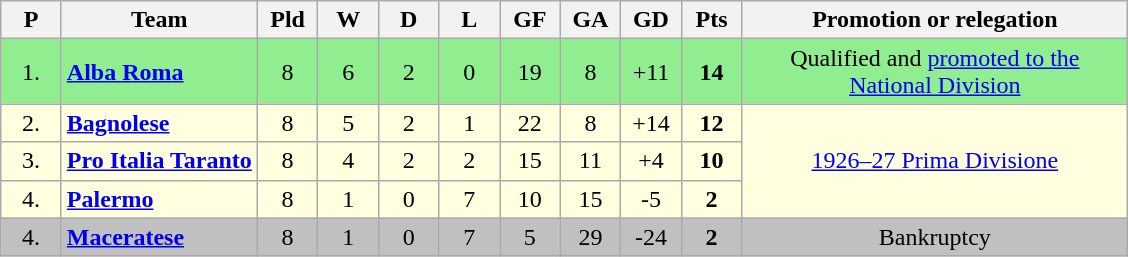<table class="wikitable sortable" style="text-align: center;">
<tr>
<th width=33>P<br></th>
<th>Team<br></th>
<th width=33>Pld<br></th>
<th width=33>W<br></th>
<th width=33>D<br></th>
<th width=33>L<br></th>
<th width=33>GF<br></th>
<th width=33>GA<br></th>
<th width=33>GD<br></th>
<th width=33>Pts<br></th>
<th class="unsortable" width=250>Promotion or relegation<br></th>
</tr>
<tr style="background: #90EE90;">
<td>1.</td>
<td align="left"><strong><a href='#'>Alba Roma</a></strong></td>
<td>8</td>
<td>6</td>
<td>2</td>
<td>0</td>
<td>19</td>
<td>8</td>
<td>+11</td>
<td><strong>14</strong></td>
<td>Qualified and <a href='#'>promoted to the National Division</a></td>
</tr>
<tr style="background:lightyellow">
<td>2.</td>
<td align="left"><strong><a href='#'>Bagnolese</a></strong></td>
<td>8</td>
<td>5</td>
<td>2</td>
<td>1</td>
<td>22</td>
<td>8</td>
<td>+14</td>
<td><strong>12</strong></td>
<td rowspan=3><a href='#'>1926–27 Prima Divisione</a></td>
</tr>
<tr style="background:lightyellow">
<td>3.</td>
<td align="left"><strong><a href='#'>Pro Italia Taranto</a></strong></td>
<td>8</td>
<td>4</td>
<td>2</td>
<td>2</td>
<td>15</td>
<td>11</td>
<td>+4</td>
<td><strong>10</strong></td>
</tr>
<tr style="background:lightyellow">
<td>4.</td>
<td align="left"><strong><a href='#'>Palermo</a></strong></td>
<td>8</td>
<td>1</td>
<td>0</td>
<td>7</td>
<td>10</td>
<td>15</td>
<td>-5</td>
<td><strong>2</strong></td>
</tr>
<tr style="background:silver">
<td>4.</td>
<td align="left"><strong><a href='#'>Maceratese</a></strong></td>
<td>8</td>
<td>1</td>
<td>0</td>
<td>7</td>
<td>5</td>
<td>29</td>
<td>-24</td>
<td><strong>2</strong></td>
<td>Bankruptcy</td>
</tr>
</table>
